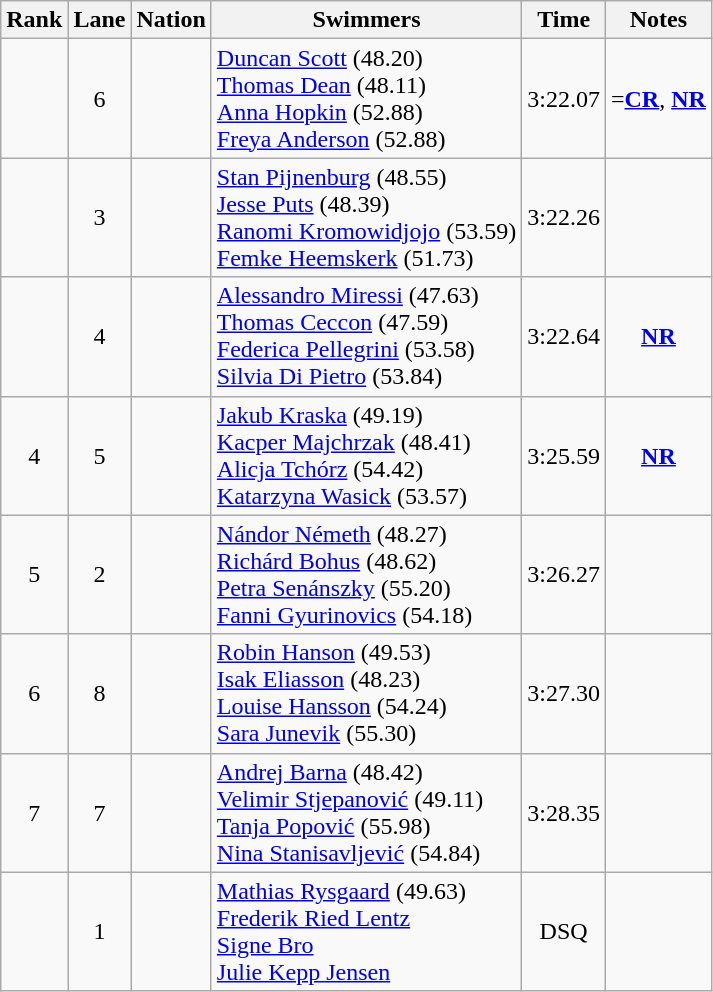<table class="wikitable sortable" style="text-align:center">
<tr>
<th>Rank</th>
<th>Lane</th>
<th>Nation</th>
<th>Swimmers</th>
<th>Time</th>
<th>Notes</th>
</tr>
<tr>
<td></td>
<td>6</td>
<td align=left></td>
<td align=left><a href='#'>Duncan Scott</a> (48.20)<br><a href='#'>Thomas Dean</a> (48.11)<br><a href='#'>Anna Hopkin</a> (52.88)<br><a href='#'>Freya Anderson</a> (52.88)</td>
<td>3:22.07</td>
<td>=<strong><a href='#'>CR</a></strong>, <strong><a href='#'>NR</a></strong></td>
</tr>
<tr>
<td></td>
<td>3</td>
<td align=left></td>
<td align=left><a href='#'>Stan Pijnenburg</a> (48.55)<br><a href='#'>Jesse Puts</a> (48.39)<br><a href='#'>Ranomi Kromowidjojo</a> (53.59)<br><a href='#'>Femke Heemskerk</a> (51.73)</td>
<td>3:22.26</td>
<td></td>
</tr>
<tr>
<td></td>
<td>4</td>
<td align=left></td>
<td align=left><a href='#'>Alessandro Miressi</a> (47.63)<br><a href='#'>Thomas Ceccon</a> (47.59)<br><a href='#'>Federica Pellegrini</a> (53.58)<br><a href='#'>Silvia Di Pietro</a> (53.84)</td>
<td>3:22.64</td>
<td><strong><a href='#'>NR</a></strong></td>
</tr>
<tr>
<td>4</td>
<td>5</td>
<td align=left></td>
<td align=left><a href='#'>Jakub Kraska</a> (49.19)<br><a href='#'>Kacper Majchrzak</a> (48.41)<br><a href='#'>Alicja Tchórz</a> (54.42)<br><a href='#'>Katarzyna Wasick</a> (53.57)</td>
<td>3:25.59</td>
<td><strong><a href='#'>NR</a></strong></td>
</tr>
<tr>
<td>5</td>
<td>2</td>
<td align=left></td>
<td align=left><a href='#'>Nándor Németh</a> (48.27)<br><a href='#'>Richárd Bohus</a> (48.62)<br><a href='#'>Petra Senánszky</a> (55.20)<br><a href='#'>Fanni Gyurinovics</a> (54.18)</td>
<td>3:26.27</td>
<td></td>
</tr>
<tr>
<td>6</td>
<td>8</td>
<td align=left></td>
<td align=left><a href='#'>Robin Hanson</a> (49.53)<br><a href='#'>Isak Eliasson</a> (48.23)<br><a href='#'>Louise Hansson</a> (54.24)<br><a href='#'>Sara Junevik</a> (55.30)</td>
<td>3:27.30</td>
<td></td>
</tr>
<tr>
<td>7</td>
<td>7</td>
<td align=left></td>
<td align=left><a href='#'>Andrej Barna</a> (48.42)<br><a href='#'>Velimir Stjepanović</a> (49.11)<br><a href='#'>Tanja Popović</a> (55.98)<br><a href='#'>Nina Stanisavljević</a> (54.84)</td>
<td>3:28.35</td>
<td></td>
</tr>
<tr>
<td></td>
<td>1</td>
<td align=left></td>
<td align=left><a href='#'>Mathias Rysgaard</a> (49.63)<br><a href='#'>Frederik Ried Lentz</a><br><a href='#'>Signe Bro</a><br><a href='#'>Julie Kepp Jensen</a></td>
<td>DSQ</td>
<td></td>
</tr>
</table>
